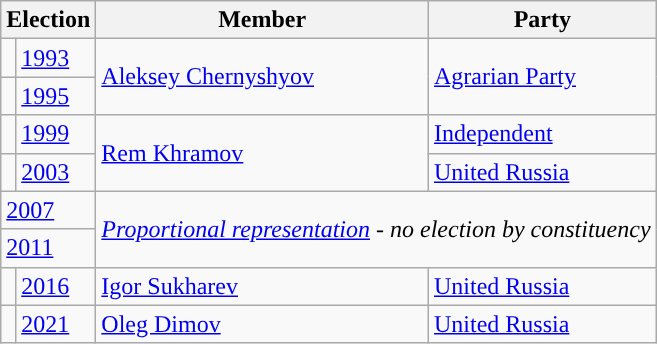<table class="wikitable">
<tr>
<th colspan="2">Election</th>
<th>Member</th>
<th>Party</th>
</tr>
<tr>
<td style="background-color:"></td>
<td><a href='#'>1993</a></td>
<td rowspan=2><a href='#'>Aleksey Chernyshyov</a></td>
<td rowspan=2><a href='#'>Agrarian Party</a></td>
</tr>
<tr>
<td style="background-color:"></td>
<td><a href='#'>1995</a></td>
</tr>
<tr>
<td style="background-color:"></td>
<td><a href='#'>1999</a></td>
<td rowspan=2><a href='#'>Rem Khramov</a></td>
<td><a href='#'>Independent</a></td>
</tr>
<tr>
<td style="background-color:"></td>
<td><a href='#'>2003</a></td>
<td><a href='#'>United Russia</a></td>
</tr>
<tr>
<td colspan=2><a href='#'>2007</a></td>
<td colspan=2 rowspan=2><em><a href='#'>Proportional representation</a> - no election by constituency</em></td>
</tr>
<tr>
<td colspan=2><a href='#'>2011</a></td>
</tr>
<tr>
<td style="background-color: "></td>
<td><a href='#'>2016</a></td>
<td><a href='#'>Igor Sukharev</a></td>
<td><a href='#'>United Russia</a></td>
</tr>
<tr>
<td style="background-color: "></td>
<td><a href='#'>2021</a></td>
<td><a href='#'>Oleg Dimov</a></td>
<td><a href='#'>United Russia</a></td>
</tr>
</table>
